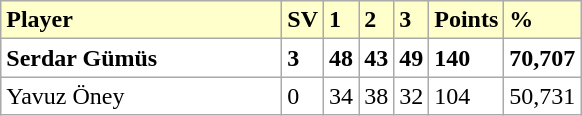<table class="wikitable">
<tr bgcolor="#ffffcc">
<td width=180><strong>Player</strong></td>
<td><strong>SV</strong></td>
<td><strong>1</strong></td>
<td><strong>2</strong></td>
<td><strong>3</strong></td>
<td><strong>Points</strong></td>
<td><strong>%</strong></td>
</tr>
<tr bgcolor="FFFFFF">
<td> <strong>Serdar Gümüs</strong></td>
<td><strong>3</strong></td>
<td><strong>48</strong></td>
<td><strong>43</strong></td>
<td><strong>49</strong></td>
<td><strong>140</strong></td>
<td><strong>70,707</strong></td>
</tr>
<tr bgcolor="FFFFFF">
<td> Yavuz Öney</td>
<td>0</td>
<td>34</td>
<td>38</td>
<td>32</td>
<td>104</td>
<td>50,731</td>
</tr>
</table>
